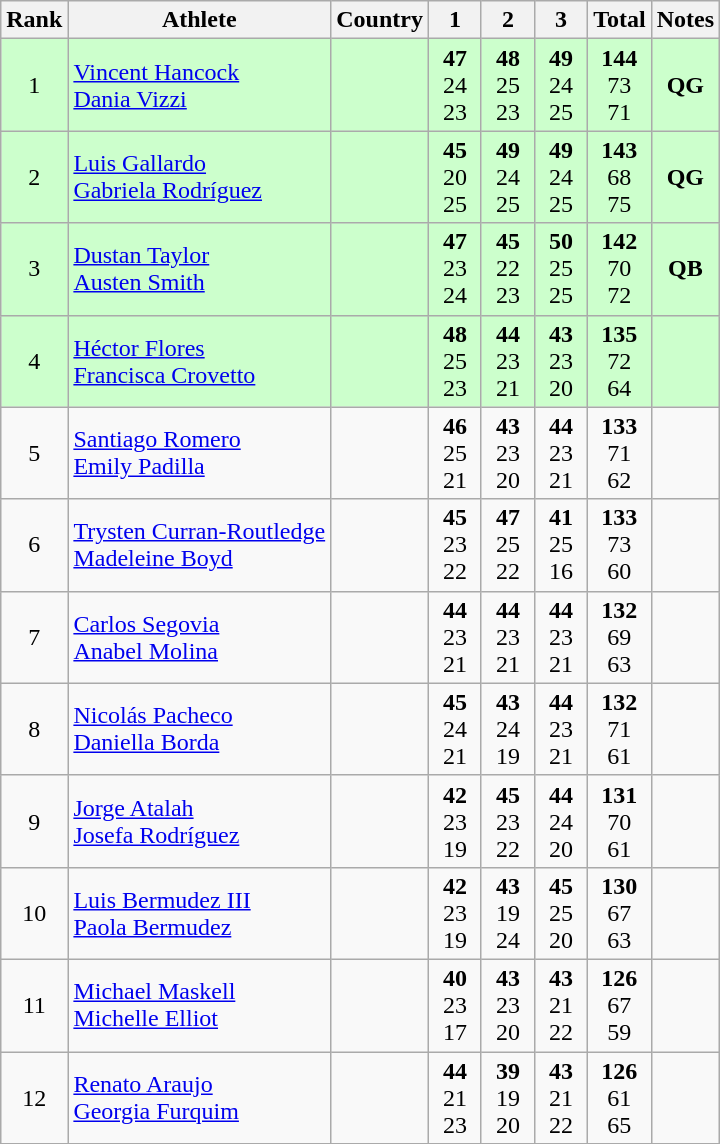<table class="wikitable sortable" style="text-align:center">
<tr>
<th>Rank</th>
<th>Athlete</th>
<th>Country</th>
<th class="sortable" style="width: 28px">1</th>
<th class="sortable" style="width: 28px">2</th>
<th class="sortable" style="width: 28px">3</th>
<th>Total</th>
<th class="unsortable">Notes</th>
</tr>
<tr bgcolor=ccffcc>
<td>1</td>
<td align=left><a href='#'>Vincent Hancock</a><br><a href='#'>Dania Vizzi</a></td>
<td align=left></td>
<td><strong>47</strong><br>24<br>23</td>
<td><strong>48</strong><br>25<br>23</td>
<td><strong>49</strong><br>24<br>25</td>
<td><strong>144</strong><br>73<br>71</td>
<td><strong>QG</strong></td>
</tr>
<tr bgcolor=ccffcc>
<td>2</td>
<td align=left><a href='#'>Luis Gallardo</a><br><a href='#'>Gabriela Rodríguez</a></td>
<td align=left></td>
<td><strong>45</strong><br>20<br>25</td>
<td><strong>49</strong><br>24<br>25</td>
<td><strong>49</strong><br>24<br>25</td>
<td><strong>143</strong><br>68<br>75</td>
<td><strong>QG</strong></td>
</tr>
<tr bgcolor=ccffcc>
<td>3</td>
<td align=left><a href='#'>Dustan Taylor</a><br><a href='#'>Austen Smith</a></td>
<td align=left></td>
<td><strong>47</strong><br>23<br>24</td>
<td><strong>45</strong><br>22<br>23</td>
<td><strong>50</strong><br>25<br>25</td>
<td><strong>142</strong><br>70<br>72</td>
<td><strong>QB</strong></td>
</tr>
<tr bgcolor=ccffcc>
<td>4</td>
<td align=left><a href='#'>Héctor Flores</a><br><a href='#'>Francisca Crovetto</a></td>
<td align=left></td>
<td><strong>48</strong><br>25<br>23</td>
<td><strong>44</strong><br>23<br>21</td>
<td><strong>43</strong><br>23<br>20</td>
<td><strong>135</strong><br>72<br>64</td>
<td></td>
</tr>
<tr>
<td>5</td>
<td align=left><a href='#'>Santiago Romero</a><br><a href='#'>Emily Padilla</a></td>
<td align=left></td>
<td><strong>46</strong><br>25<br>21</td>
<td><strong>43</strong><br>23<br>20</td>
<td><strong>44</strong><br>23<br>21</td>
<td><strong>133</strong><br>71<br>62</td>
<td></td>
</tr>
<tr>
<td>6</td>
<td align=left><a href='#'>Trysten Curran-Routledge</a><br><a href='#'>Madeleine Boyd</a></td>
<td align=left></td>
<td><strong>45</strong><br>23<br>22</td>
<td><strong>47</strong><br>25<br>22</td>
<td><strong>41</strong><br>25<br>16</td>
<td><strong>133</strong><br>73<br>60</td>
<td></td>
</tr>
<tr>
<td>7</td>
<td align=left><a href='#'>Carlos Segovia</a><br><a href='#'>Anabel Molina</a></td>
<td align=left></td>
<td><strong>44</strong><br>23<br>21</td>
<td><strong>44</strong><br>23<br>21</td>
<td><strong>44</strong><br>23<br>21</td>
<td><strong>132</strong><br>69<br>63</td>
<td></td>
</tr>
<tr>
<td>8</td>
<td align=left><a href='#'>Nicolás Pacheco</a><br><a href='#'>Daniella Borda</a></td>
<td align=left></td>
<td><strong>45</strong><br>24<br>21</td>
<td><strong>43</strong><br>24<br>19</td>
<td><strong>44</strong><br>23<br>21</td>
<td><strong>132</strong><br>71<br>61</td>
<td></td>
</tr>
<tr>
<td>9</td>
<td align=left><a href='#'>Jorge Atalah</a><br><a href='#'>Josefa Rodríguez</a></td>
<td align=left></td>
<td><strong>42</strong><br>23<br>19</td>
<td><strong>45</strong><br>23<br>22</td>
<td><strong>44</strong><br>24<br>20</td>
<td><strong>131</strong><br>70<br>61</td>
<td></td>
</tr>
<tr>
<td>10</td>
<td align=left><a href='#'>Luis Bermudez III</a><br><a href='#'>Paola Bermudez</a></td>
<td align=left></td>
<td><strong>42</strong><br>23<br>19</td>
<td><strong>43</strong><br>19<br>24</td>
<td><strong>45</strong><br>25<br>20</td>
<td><strong>130</strong><br>67<br>63</td>
<td></td>
</tr>
<tr>
<td>11</td>
<td align=left><a href='#'>Michael Maskell</a><br><a href='#'>Michelle Elliot</a></td>
<td align=left></td>
<td><strong>40</strong><br>23<br>17</td>
<td><strong>43</strong><br>23<br>20</td>
<td><strong>43</strong><br>21<br>22</td>
<td><strong>126</strong><br>67<br>59</td>
<td></td>
</tr>
<tr>
<td>12</td>
<td align=left><a href='#'>Renato Araujo</a><br><a href='#'>Georgia Furquim</a></td>
<td align=left></td>
<td><strong>44</strong><br>21<br>23</td>
<td><strong>39</strong><br>19<br>20</td>
<td><strong>43</strong><br>21<br>22</td>
<td><strong>126</strong><br>61<br>65</td>
<td></td>
</tr>
<tr>
</tr>
</table>
